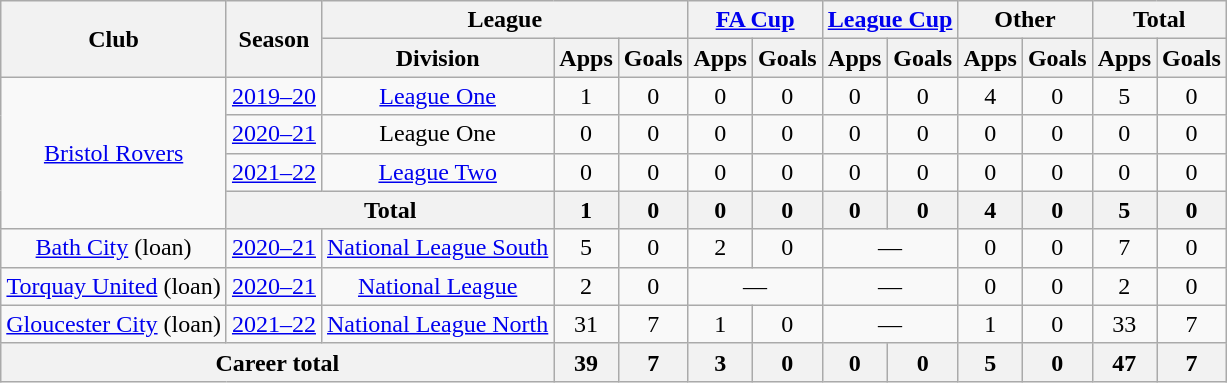<table class="wikitable" style="text-align: center">
<tr>
<th rowspan="2">Club</th>
<th rowspan="2">Season</th>
<th colspan="3">League</th>
<th colspan="2"><a href='#'>FA Cup</a></th>
<th colspan="2"><a href='#'>League Cup</a></th>
<th colspan="2">Other</th>
<th colspan="2">Total</th>
</tr>
<tr>
<th>Division</th>
<th>Apps</th>
<th>Goals</th>
<th>Apps</th>
<th>Goals</th>
<th>Apps</th>
<th>Goals</th>
<th>Apps</th>
<th>Goals</th>
<th>Apps</th>
<th>Goals</th>
</tr>
<tr>
<td rowspan="4"><a href='#'>Bristol Rovers</a></td>
<td><a href='#'>2019–20</a></td>
<td><a href='#'>League One</a></td>
<td>1</td>
<td>0</td>
<td>0</td>
<td>0</td>
<td>0</td>
<td>0</td>
<td>4</td>
<td>0</td>
<td>5</td>
<td>0</td>
</tr>
<tr>
<td><a href='#'>2020–21</a></td>
<td>League One</td>
<td>0</td>
<td>0</td>
<td>0</td>
<td>0</td>
<td>0</td>
<td>0</td>
<td>0</td>
<td>0</td>
<td>0</td>
<td>0</td>
</tr>
<tr>
<td><a href='#'>2021–22</a></td>
<td><a href='#'>League Two</a></td>
<td>0</td>
<td>0</td>
<td>0</td>
<td>0</td>
<td>0</td>
<td>0</td>
<td>0</td>
<td>0</td>
<td>0</td>
<td>0</td>
</tr>
<tr>
<th colspan="2">Total</th>
<th>1</th>
<th>0</th>
<th>0</th>
<th>0</th>
<th>0</th>
<th>0</th>
<th>4</th>
<th>0</th>
<th>5</th>
<th>0</th>
</tr>
<tr>
<td><a href='#'>Bath City</a> (loan)</td>
<td><a href='#'>2020–21</a></td>
<td><a href='#'>National League South</a></td>
<td>5</td>
<td>0</td>
<td>2</td>
<td>0</td>
<td colspan="2">—</td>
<td>0</td>
<td>0</td>
<td>7</td>
<td>0</td>
</tr>
<tr>
<td><a href='#'>Torquay United</a> (loan)</td>
<td><a href='#'>2020–21</a></td>
<td><a href='#'>National League</a></td>
<td>2</td>
<td>0</td>
<td colspan="2">—</td>
<td colspan="2">—</td>
<td>0</td>
<td>0</td>
<td>2</td>
<td>0</td>
</tr>
<tr>
<td><a href='#'>Gloucester City</a> (loan)</td>
<td><a href='#'>2021–22</a></td>
<td><a href='#'>National League North</a></td>
<td>31</td>
<td>7</td>
<td>1</td>
<td>0</td>
<td colspan="2">—</td>
<td>1</td>
<td>0</td>
<td>33</td>
<td>7</td>
</tr>
<tr>
<th colspan="3">Career total</th>
<th>39</th>
<th>7</th>
<th>3</th>
<th>0</th>
<th>0</th>
<th>0</th>
<th>5</th>
<th>0</th>
<th>47</th>
<th>7</th>
</tr>
</table>
